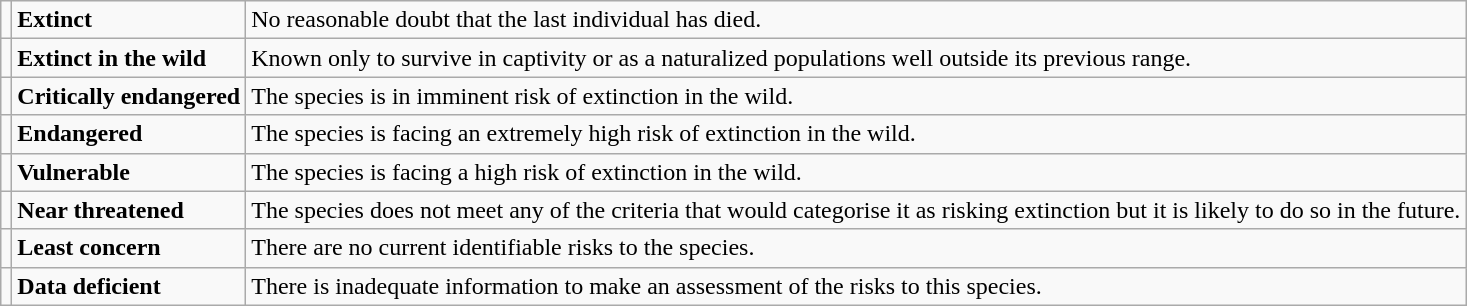<table class="wikitable" style="text-align:left">
<tr>
<td></td>
<td><strong>Extinct</strong></td>
<td>No reasonable doubt that the last individual has died.</td>
</tr>
<tr>
<td></td>
<td><strong>Extinct in the wild</strong></td>
<td>Known only to survive in captivity or as a naturalized populations well outside its previous range.</td>
</tr>
<tr>
<td></td>
<td><strong>Critically endangered</strong></td>
<td>The species is in imminent risk of extinction in the wild.</td>
</tr>
<tr>
<td></td>
<td><strong>Endangered</strong></td>
<td>The species is facing an extremely high risk of extinction in the wild.</td>
</tr>
<tr>
<td></td>
<td><strong>Vulnerable</strong></td>
<td>The species is facing a high risk of extinction in the wild.</td>
</tr>
<tr>
<td></td>
<td><strong>Near threatened</strong></td>
<td>The species does not meet any of the criteria that would categorise it as risking extinction but it is likely to do so in the future.</td>
</tr>
<tr>
<td></td>
<td><strong>Least concern</strong></td>
<td>There are no current identifiable risks to the species.</td>
</tr>
<tr>
<td></td>
<td><strong>Data deficient</strong></td>
<td>There is inadequate information to make an assessment of the risks to this species.</td>
</tr>
</table>
